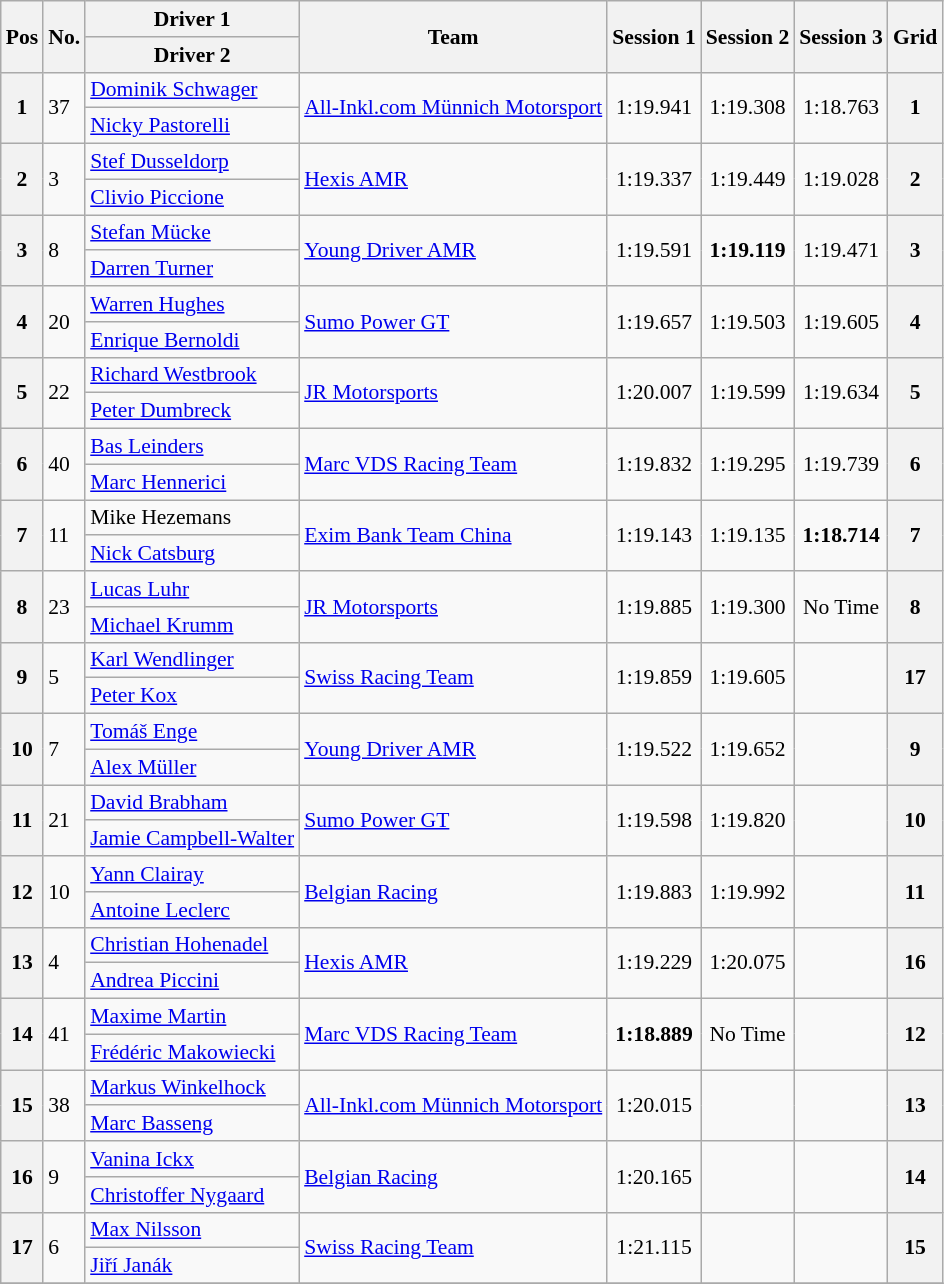<table class="wikitable" style="font-size: 90%;">
<tr>
<th rowspan=2>Pos</th>
<th rowspan=2>No.</th>
<th>Driver 1</th>
<th rowspan=2>Team</th>
<th rowspan=2>Session 1</th>
<th rowspan=2>Session 2</th>
<th rowspan=2>Session 3</th>
<th rowspan=2>Grid</th>
</tr>
<tr>
<th>Driver 2</th>
</tr>
<tr>
<th rowspan=2>1</th>
<td rowspan=2>37</td>
<td> <a href='#'>Dominik Schwager</a></td>
<td rowspan=2> <a href='#'>All-Inkl.com Münnich Motorsport</a></td>
<td rowspan=2 align="center">1:19.941</td>
<td rowspan=2 align="center">1:19.308</td>
<td rowspan=2 align="center">1:18.763</td>
<th rowspan=2>1</th>
</tr>
<tr>
<td> <a href='#'>Nicky Pastorelli</a></td>
</tr>
<tr>
<th rowspan=2>2</th>
<td rowspan=2>3</td>
<td> <a href='#'>Stef Dusseldorp</a></td>
<td rowspan=2> <a href='#'>Hexis AMR</a></td>
<td rowspan=2 align="center">1:19.337</td>
<td rowspan=2 align="center">1:19.449</td>
<td rowspan=2 align="center">1:19.028</td>
<th rowspan=2>2</th>
</tr>
<tr>
<td> <a href='#'>Clivio Piccione</a></td>
</tr>
<tr>
<th rowspan=2>3</th>
<td rowspan=2>8</td>
<td> <a href='#'>Stefan Mücke</a></td>
<td rowspan=2> <a href='#'>Young Driver AMR</a></td>
<td rowspan=2 align="center">1:19.591</td>
<td rowspan=2 align="center"><strong>1:19.119</strong></td>
<td rowspan=2 align="center">1:19.471</td>
<th rowspan=2>3</th>
</tr>
<tr>
<td> <a href='#'>Darren Turner</a></td>
</tr>
<tr>
<th rowspan=2>4</th>
<td rowspan=2>20</td>
<td> <a href='#'>Warren Hughes</a></td>
<td rowspan=2> <a href='#'>Sumo Power GT</a></td>
<td rowspan=2 align="center">1:19.657</td>
<td rowspan=2 align="center">1:19.503</td>
<td rowspan=2 align="center">1:19.605</td>
<th rowspan=2>4</th>
</tr>
<tr>
<td> <a href='#'>Enrique Bernoldi</a></td>
</tr>
<tr>
<th rowspan=2>5</th>
<td rowspan=2>22</td>
<td> <a href='#'>Richard Westbrook</a></td>
<td rowspan=2> <a href='#'>JR Motorsports</a></td>
<td rowspan=2 align="center">1:20.007</td>
<td rowspan=2 align="center">1:19.599</td>
<td rowspan=2 align="center">1:19.634</td>
<th rowspan=2>5</th>
</tr>
<tr>
<td> <a href='#'>Peter Dumbreck</a></td>
</tr>
<tr>
<th rowspan=2>6</th>
<td rowspan=2>40</td>
<td> <a href='#'>Bas Leinders</a></td>
<td rowspan=2> <a href='#'>Marc VDS Racing Team</a></td>
<td rowspan=2 align="center">1:19.832</td>
<td rowspan=2 align="center">1:19.295</td>
<td rowspan=2 align="center">1:19.739</td>
<th rowspan=2>6</th>
</tr>
<tr>
<td> <a href='#'>Marc Hennerici</a></td>
</tr>
<tr>
<th rowspan=2>7</th>
<td rowspan=2>11</td>
<td> Mike Hezemans</td>
<td rowspan=2> <a href='#'>Exim Bank Team China</a></td>
<td rowspan=2 align="center">1:19.143</td>
<td rowspan=2 align="center">1:19.135</td>
<td rowspan=2 align="center"><strong>1:18.714</strong></td>
<th rowspan=2>7</th>
</tr>
<tr>
<td> <a href='#'>Nick Catsburg</a></td>
</tr>
<tr>
<th rowspan=2>8</th>
<td rowspan=2>23</td>
<td> <a href='#'>Lucas Luhr</a></td>
<td rowspan=2> <a href='#'>JR Motorsports</a></td>
<td rowspan=2 align="center">1:19.885</td>
<td rowspan=2 align="center">1:19.300</td>
<td rowspan=2 align="center">No Time</td>
<th rowspan=2>8</th>
</tr>
<tr>
<td> <a href='#'>Michael Krumm</a></td>
</tr>
<tr>
<th rowspan=2>9</th>
<td rowspan=2>5</td>
<td> <a href='#'>Karl Wendlinger</a></td>
<td rowspan=2> <a href='#'>Swiss Racing Team</a></td>
<td rowspan=2 align="center">1:19.859</td>
<td rowspan=2 align="center">1:19.605</td>
<td rowspan=2 align="center"></td>
<th rowspan=2>17</th>
</tr>
<tr>
<td> <a href='#'>Peter Kox</a></td>
</tr>
<tr>
<th rowspan=2>10</th>
<td rowspan=2>7</td>
<td> <a href='#'>Tomáš Enge</a></td>
<td rowspan=2> <a href='#'>Young Driver AMR</a></td>
<td rowspan=2 align="center">1:19.522</td>
<td rowspan=2 align="center">1:19.652</td>
<td rowspan=2 align="center"></td>
<th rowspan=2>9</th>
</tr>
<tr>
<td> <a href='#'>Alex Müller</a></td>
</tr>
<tr>
<th rowspan=2>11</th>
<td rowspan=2>21</td>
<td> <a href='#'>David Brabham</a></td>
<td rowspan=2> <a href='#'>Sumo Power GT</a></td>
<td rowspan=2 align="center">1:19.598</td>
<td rowspan=2 align="center">1:19.820</td>
<td rowspan=2 align="center"></td>
<th rowspan=2>10</th>
</tr>
<tr>
<td> <a href='#'>Jamie Campbell-Walter</a></td>
</tr>
<tr>
<th rowspan=2>12</th>
<td rowspan=2>10</td>
<td> <a href='#'>Yann Clairay</a></td>
<td rowspan=2> <a href='#'>Belgian Racing</a></td>
<td rowspan=2 align="center">1:19.883</td>
<td rowspan=2 align="center">1:19.992</td>
<td rowspan=2 align="center"></td>
<th rowspan=2>11</th>
</tr>
<tr>
<td> <a href='#'>Antoine Leclerc</a></td>
</tr>
<tr>
<th rowspan=2>13</th>
<td rowspan=2>4</td>
<td> <a href='#'>Christian Hohenadel</a></td>
<td rowspan=2> <a href='#'>Hexis AMR</a></td>
<td rowspan=2 align="center">1:19.229</td>
<td rowspan=2 align="center">1:20.075</td>
<td rowspan=2 align="center"></td>
<th rowspan=2>16</th>
</tr>
<tr>
<td> <a href='#'>Andrea Piccini</a></td>
</tr>
<tr>
<th rowspan=2>14</th>
<td rowspan=2>41</td>
<td> <a href='#'>Maxime Martin</a></td>
<td rowspan=2> <a href='#'>Marc VDS Racing Team</a></td>
<td rowspan=2 align="center"><strong>1:18.889</strong></td>
<td rowspan=2 align="center">No Time</td>
<td rowspan=2 align="center"></td>
<th rowspan=2>12</th>
</tr>
<tr>
<td> <a href='#'>Frédéric Makowiecki</a></td>
</tr>
<tr>
<th rowspan=2>15</th>
<td rowspan=2>38</td>
<td> <a href='#'>Markus Winkelhock</a></td>
<td rowspan=2> <a href='#'>All-Inkl.com Münnich Motorsport</a></td>
<td rowspan=2 align="center">1:20.015</td>
<td rowspan=2 align="center"></td>
<td rowspan=2 align="center"></td>
<th rowspan=2>13</th>
</tr>
<tr>
<td> <a href='#'>Marc Basseng</a></td>
</tr>
<tr>
<th rowspan=2>16</th>
<td rowspan=2>9</td>
<td> <a href='#'>Vanina Ickx</a></td>
<td rowspan=2> <a href='#'>Belgian Racing</a></td>
<td rowspan=2 align="center">1:20.165</td>
<td rowspan=2 align="center"></td>
<td rowspan=2 align="center"></td>
<th rowspan=2>14</th>
</tr>
<tr>
<td> <a href='#'>Christoffer Nygaard</a></td>
</tr>
<tr>
<th rowspan=2>17</th>
<td rowspan=2>6</td>
<td> <a href='#'>Max Nilsson</a></td>
<td rowspan=2> <a href='#'>Swiss Racing Team</a></td>
<td rowspan=2 align="center">1:21.115</td>
<td rowspan=2 align="center"></td>
<td rowspan=2 align="center"></td>
<th rowspan=2>15</th>
</tr>
<tr>
<td> <a href='#'>Jiří Janák</a></td>
</tr>
<tr>
</tr>
</table>
